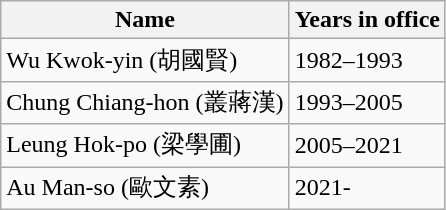<table class="wikitable">
<tr>
<th>Name</th>
<th>Years in office</th>
</tr>
<tr>
<td>Wu Kwok-yin (胡國賢)</td>
<td>1982–1993</td>
</tr>
<tr>
<td>Chung Chiang-hon (叢蔣漢)</td>
<td>1993–2005</td>
</tr>
<tr>
<td>Leung Hok-po (梁學圃)</td>
<td>2005–2021</td>
</tr>
<tr>
<td>Au Man-so (歐文素)</td>
<td>2021-</td>
</tr>
</table>
